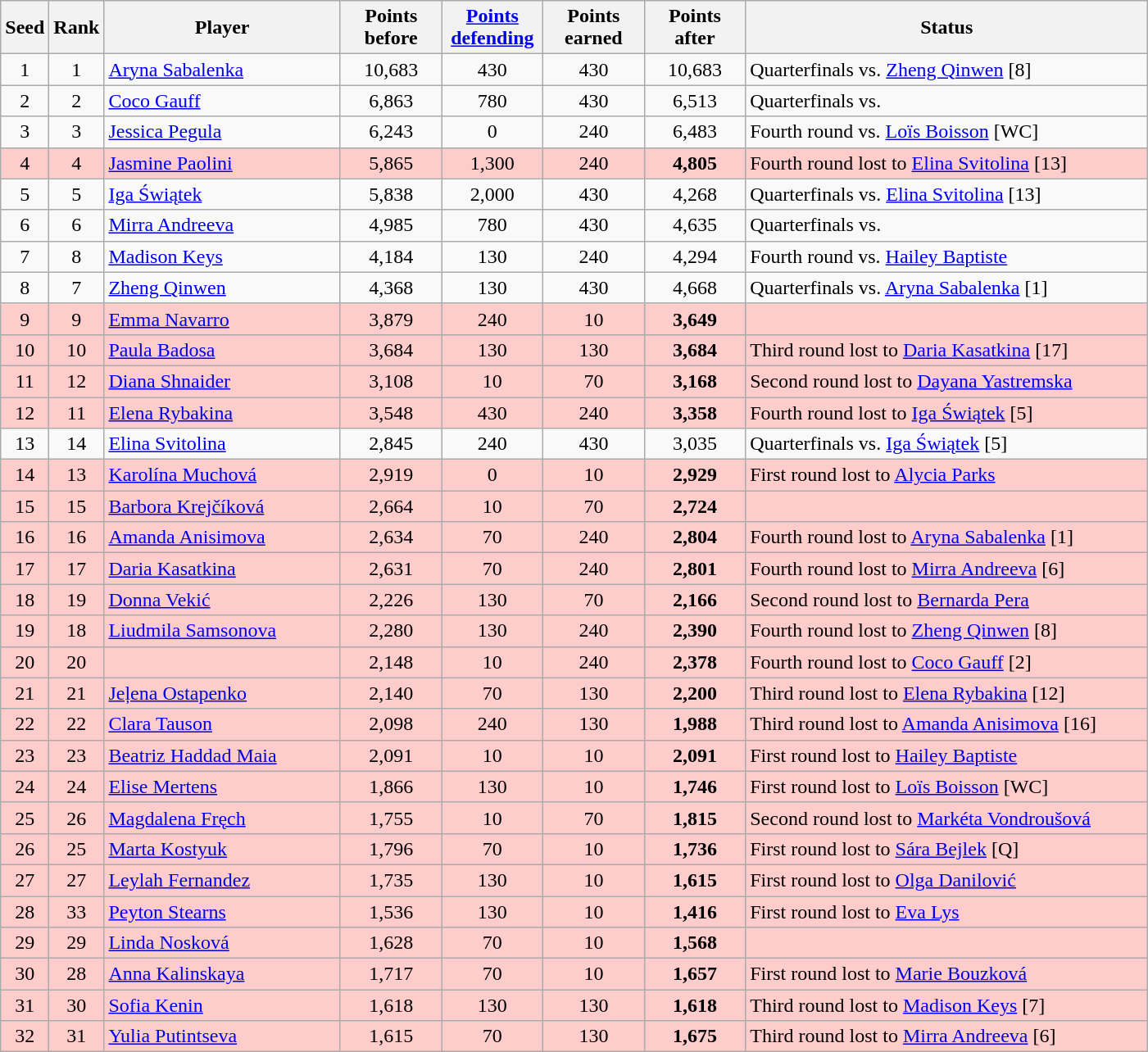<table class="wikitable sortable">
<tr>
<th style="width:30px;">Seed</th>
<th style="width:30px;">Rank</th>
<th style="width:185px;">Player</th>
<th style="width:75px;">Points before</th>
<th style="width:75px;"><a href='#'>Points defending</a></th>
<th style="width:75px;">Points earned</th>
<th style="width:75px;">Points after</th>
<th style="width:320px;">Status</th>
</tr>
<tr>
<td style="text-align:center;">1</td>
<td style="text-align:center;">1</td>
<td> <a href='#'>Aryna Sabalenka</a></td>
<td style="text-align:center;">10,683</td>
<td style="text-align:center;">430</td>
<td style="text-align:center;">430</td>
<td style="text-align:center;">10,683</td>
<td>Quarterfinals vs.  <a href='#'>Zheng Qinwen</a> [8]</td>
</tr>
<tr>
<td style="text-align:center;">2</td>
<td style="text-align:center;">2</td>
<td> <a href='#'>Coco Gauff</a></td>
<td style="text-align:center;">6,863</td>
<td style="text-align:center;">780</td>
<td style="text-align:center;">430</td>
<td style="text-align:center;">6,513</td>
<td>Quarterfinals vs. </td>
</tr>
<tr>
<td style="text-align:center;">3</td>
<td style="text-align:center;">3</td>
<td> <a href='#'>Jessica Pegula</a></td>
<td style="text-align:center;">6,243</td>
<td style="text-align:center;">0</td>
<td style="text-align:center;">240</td>
<td style="text-align:center;">6,483</td>
<td>Fourth round vs.  <a href='#'>Loïs Boisson</a> [WC]</td>
</tr>
<tr style=background:#fcc>
<td style="text-align:center;">4</td>
<td style="text-align:center;">4</td>
<td> <a href='#'>Jasmine Paolini</a></td>
<td style="text-align:center;">5,865</td>
<td style="text-align:center;">1,300</td>
<td style="text-align:center;">240</td>
<td style="text-align:center;"><strong>4,805</strong></td>
<td>Fourth round lost to  <a href='#'>Elina Svitolina</a> [13]</td>
</tr>
<tr>
<td style="text-align:center;">5</td>
<td style="text-align:center;">5</td>
<td> <a href='#'>Iga Świątek</a></td>
<td style="text-align:center;">5,838</td>
<td style="text-align:center;">2,000</td>
<td style="text-align:center;">430</td>
<td style="text-align:center;">4,268</td>
<td>Quarterfinals vs.  <a href='#'>Elina Svitolina</a> [13]</td>
</tr>
<tr>
<td style="text-align:center;">6</td>
<td style="text-align:center;">6</td>
<td> <a href='#'>Mirra Andreeva</a></td>
<td style="text-align:center;">4,985</td>
<td style="text-align:center;">780</td>
<td style="text-align:center;">430</td>
<td style="text-align:center;">4,635</td>
<td>Quarterfinals vs. </td>
</tr>
<tr>
<td style="text-align:center;">7</td>
<td style="text-align:center;">8</td>
<td> <a href='#'>Madison Keys</a></td>
<td style="text-align:center;">4,184</td>
<td style="text-align:center;">130</td>
<td style="text-align:center;">240</td>
<td style="text-align:center;">4,294</td>
<td>Fourth round vs.  <a href='#'>Hailey Baptiste</a></td>
</tr>
<tr>
<td style="text-align:center;">8</td>
<td style="text-align:center;">7</td>
<td> <a href='#'>Zheng Qinwen</a></td>
<td style="text-align:center;">4,368</td>
<td style="text-align:center;">130</td>
<td style="text-align:center;">430</td>
<td style="text-align:center;">4,668</td>
<td>Quarterfinals vs.  <a href='#'>Aryna Sabalenka</a> [1]</td>
</tr>
<tr style=background:#fcc>
<td style="text-align:center;">9</td>
<td style="text-align:center;">9</td>
<td> <a href='#'>Emma Navarro</a></td>
<td style="text-align:center;">3,879</td>
<td style="text-align:center;">240</td>
<td style="text-align:center;">10</td>
<td style="text-align:center;"><strong>3,649</strong></td>
<td></td>
</tr>
<tr style=background:#fcc>
<td style="text-align:center;">10</td>
<td style="text-align:center;">10</td>
<td> <a href='#'>Paula Badosa</a></td>
<td style="text-align:center;">3,684</td>
<td style="text-align:center;">130</td>
<td style="text-align:center;">130</td>
<td style="text-align:center;"><strong>3,684</strong></td>
<td>Third round lost to  <a href='#'>Daria Kasatkina</a> [17]</td>
</tr>
<tr style=background:#fcc>
<td style="text-align:center;">11</td>
<td style="text-align:center;">12</td>
<td> <a href='#'>Diana Shnaider</a></td>
<td style="text-align:center;">3,108</td>
<td style="text-align:center;">10</td>
<td style="text-align:center;">70</td>
<td style="text-align:center;"><strong>3,168</strong></td>
<td>Second round lost to  <a href='#'>Dayana Yastremska</a></td>
</tr>
<tr style=background:#fcc>
<td style="text-align:center;">12</td>
<td style="text-align:center;">11</td>
<td> <a href='#'>Elena Rybakina</a></td>
<td style="text-align:center;">3,548</td>
<td style="text-align:center;">430</td>
<td style="text-align:center;">240</td>
<td style="text-align:center;"><strong>3,358</strong></td>
<td>Fourth round lost to  <a href='#'>Iga Świątek</a> [5]</td>
</tr>
<tr>
<td style="text-align:center;">13</td>
<td style="text-align:center;">14</td>
<td> <a href='#'>Elina Svitolina</a></td>
<td style="text-align:center;">2,845</td>
<td style="text-align:center;">240</td>
<td style="text-align:center;">430</td>
<td style="text-align:center;">3,035</td>
<td>Quarterfinals vs.  <a href='#'>Iga Świątek</a> [5]</td>
</tr>
<tr style=background:#fcc>
<td style="text-align:center;">14</td>
<td style="text-align:center;">13</td>
<td> <a href='#'>Karolína Muchová</a></td>
<td style="text-align:center;">2,919</td>
<td style="text-align:center;">0</td>
<td style="text-align:center;">10</td>
<td style="text-align:center;"><strong>2,929</strong></td>
<td>First round lost to  <a href='#'>Alycia Parks</a></td>
</tr>
<tr style=background:#fcc>
<td style="text-align:center;">15</td>
<td style="text-align:center;">15</td>
<td> <a href='#'>Barbora Krejčíková</a></td>
<td style="text-align:center;">2,664</td>
<td style="text-align:center;">10</td>
<td style="text-align:center;">70</td>
<td style="text-align:center;"><strong>2,724</strong></td>
<td></td>
</tr>
<tr style=background:#fcc>
<td style="text-align:center;">16</td>
<td style="text-align:center;">16</td>
<td> <a href='#'>Amanda Anisimova</a></td>
<td style="text-align:center;">2,634</td>
<td style="text-align:center;">70</td>
<td style="text-align:center;">240</td>
<td style="text-align:center;"><strong>2,804</strong></td>
<td>Fourth round lost to  <a href='#'>Aryna Sabalenka</a> [1]</td>
</tr>
<tr style=background:#fcc>
<td style="text-align:center;">17</td>
<td style="text-align:center;">17</td>
<td> <a href='#'>Daria Kasatkina</a></td>
<td style="text-align:center;">2,631</td>
<td style="text-align:center;">70</td>
<td style="text-align:center;">240</td>
<td style="text-align:center;"><strong>2,801</strong></td>
<td>Fourth round lost to  <a href='#'>Mirra Andreeva</a> [6]</td>
</tr>
<tr style=background:#fcc>
<td style="text-align:center;">18</td>
<td style="text-align:center;">19</td>
<td> <a href='#'>Donna Vekić</a></td>
<td style="text-align:center;">2,226</td>
<td style="text-align:center;">130</td>
<td style="text-align:center;">70</td>
<td style="text-align:center;"><strong>2,166</strong></td>
<td>Second round lost to  <a href='#'>Bernarda Pera</a></td>
</tr>
<tr style=background:#fcc>
<td style="text-align:center;">19</td>
<td style="text-align:center;">18</td>
<td> <a href='#'>Liudmila Samsonova</a></td>
<td style="text-align:center;">2,280</td>
<td style="text-align:center;">130</td>
<td style="text-align:center;">240</td>
<td style="text-align:center;"><strong>2,390</strong></td>
<td>Fourth round lost to  <a href='#'>Zheng Qinwen</a> [8]</td>
</tr>
<tr style=background:#fcc>
<td style="text-align:center;">20</td>
<td style="text-align:center;">20</td>
<td></td>
<td style="text-align:center;">2,148</td>
<td style="text-align:center;">10</td>
<td style="text-align:center;">240</td>
<td style="text-align:center;"><strong>2,378</strong></td>
<td>Fourth round lost to  <a href='#'>Coco Gauff</a> [2]</td>
</tr>
<tr style=background:#fcc>
<td style="text-align:center;">21</td>
<td style="text-align:center;">21</td>
<td> <a href='#'>Jeļena Ostapenko</a></td>
<td style="text-align:center;">2,140</td>
<td style="text-align:center;">70</td>
<td style="text-align:center;">130</td>
<td style="text-align:center;"><strong>2,200</strong></td>
<td>Third round lost to  <a href='#'>Elena Rybakina</a> [12]</td>
</tr>
<tr style=background:#fcc>
<td style="text-align:center;">22</td>
<td style="text-align:center;">22</td>
<td> <a href='#'>Clara Tauson</a></td>
<td style="text-align:center;">2,098</td>
<td style="text-align:center;">240</td>
<td style="text-align:center;">130</td>
<td style="text-align:center;"><strong>1,988</strong></td>
<td>Third round lost to  <a href='#'>Amanda Anisimova</a> [16]</td>
</tr>
<tr style=background:#fcc>
<td style="text-align:center;">23</td>
<td style="text-align:center;">23</td>
<td> <a href='#'>Beatriz Haddad Maia</a></td>
<td style="text-align:center;">2,091</td>
<td style="text-align:center;">10</td>
<td style="text-align:center;">10</td>
<td style="text-align:center;"><strong>2,091</strong></td>
<td>First round lost to  <a href='#'>Hailey Baptiste</a></td>
</tr>
<tr style=background:#fcc>
<td style="text-align:center;">24</td>
<td style="text-align:center;">24</td>
<td> <a href='#'>Elise Mertens</a></td>
<td style="text-align:center;">1,866</td>
<td style="text-align:center;">130</td>
<td style="text-align:center;">10</td>
<td style="text-align:center;"><strong>1,746</strong></td>
<td>First round lost to  <a href='#'>Loïs Boisson</a> [WC]</td>
</tr>
<tr style=background:#fcc>
<td style="text-align:center;">25</td>
<td style="text-align:center;">26</td>
<td> <a href='#'>Magdalena Fręch</a></td>
<td style="text-align:center;">1,755</td>
<td style="text-align:center;">10</td>
<td style="text-align:center;">70</td>
<td style="text-align:center;"><strong>1,815</strong></td>
<td>Second round lost to  <a href='#'>Markéta Vondroušová</a></td>
</tr>
<tr style=background:#fcc>
<td style="text-align:center;">26</td>
<td style="text-align:center;">25</td>
<td> <a href='#'>Marta Kostyuk</a></td>
<td style="text-align:center;">1,796</td>
<td style="text-align:center;">70</td>
<td style="text-align:center;">10</td>
<td style="text-align:center;"><strong>1,736</strong></td>
<td>First round lost to  <a href='#'>Sára Bejlek</a> [Q]</td>
</tr>
<tr style=background:#fcc>
<td style="text-align:center;">27</td>
<td style="text-align:center;">27</td>
<td> <a href='#'>Leylah Fernandez</a></td>
<td style="text-align:center;">1,735</td>
<td style="text-align:center;">130</td>
<td style="text-align:center;">10</td>
<td style="text-align:center;"><strong>1,615</strong></td>
<td>First round lost to  <a href='#'>Olga Danilović</a></td>
</tr>
<tr style=background:#fcc>
<td style="text-align:center;">28</td>
<td style="text-align:center;">33</td>
<td> <a href='#'>Peyton Stearns</a></td>
<td style="text-align:center;">1,536</td>
<td style="text-align:center;">130</td>
<td style="text-align:center;">10</td>
<td style="text-align:center;"><strong>1,416</strong></td>
<td>First round lost to  <a href='#'>Eva Lys</a></td>
</tr>
<tr style=background:#fcc>
<td style="text-align:center;">29</td>
<td style="text-align:center;">29</td>
<td> <a href='#'>Linda Nosková</a></td>
<td style="text-align:center;">1,628</td>
<td style="text-align:center;">70</td>
<td style="text-align:center;">10</td>
<td style="text-align:center;"><strong>1,568</strong></td>
<td></td>
</tr>
<tr style=background:#fcc>
<td style="text-align:center;">30</td>
<td style="text-align:center;">28</td>
<td> <a href='#'>Anna Kalinskaya</a></td>
<td style="text-align:center;">1,717</td>
<td style="text-align:center;">70</td>
<td style="text-align:center;">10</td>
<td style="text-align:center;"><strong>1,657</strong></td>
<td>First round lost to  <a href='#'>Marie Bouzková</a></td>
</tr>
<tr style=background:#fcc>
<td style="text-align:center;">31</td>
<td style="text-align:center;">30</td>
<td> <a href='#'>Sofia Kenin</a></td>
<td style="text-align:center;">1,618</td>
<td style="text-align:center;">130</td>
<td style="text-align:center;">130</td>
<td style="text-align:center;"><strong>1,618</strong></td>
<td>Third round lost to  <a href='#'>Madison Keys</a> [7]</td>
</tr>
<tr style=background:#fcc>
<td style="text-align:center;">32</td>
<td style="text-align:center;">31</td>
<td> <a href='#'>Yulia Putintseva</a></td>
<td style="text-align:center;">1,615</td>
<td style="text-align:center;">70</td>
<td style="text-align:center;">130</td>
<td style="text-align:center;"><strong>1,675</strong></td>
<td>Third round lost to  <a href='#'>Mirra Andreeva</a> [6]</td>
</tr>
</table>
